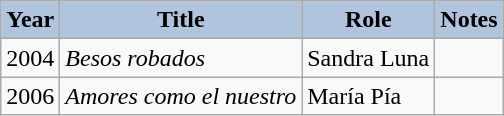<table class="wikitable">
<tr>
<th style="background:#B0C4DE;">Year</th>
<th style="background:#B0C4DE;">Title</th>
<th style="background:#B0C4DE;">Role</th>
<th style="background:#B0C4DE;">Notes</th>
</tr>
<tr>
<td>2004</td>
<td><em>Besos robados</em></td>
<td>Sandra Luna</td>
<td></td>
</tr>
<tr>
<td>2006</td>
<td><em>Amores como el nuestro</em></td>
<td>María Pía</td>
<td></td>
</tr>
</table>
